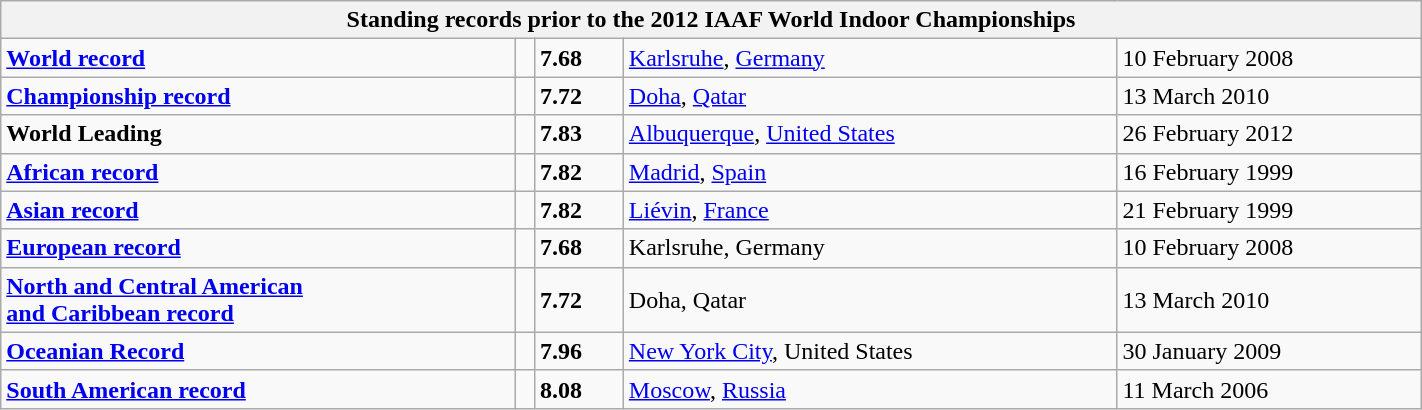<table class="wikitable" width=75%>
<tr>
<th colspan="5">Standing records prior to the 2012 IAAF World Indoor Championships</th>
</tr>
<tr>
<td><strong><a href='#'>World record</a></strong></td>
<td></td>
<td><strong>7.68</strong></td>
<td><a href='#'>Karlsruhe</a>, <a href='#'>Germany</a></td>
<td>10 February 2008</td>
</tr>
<tr>
<td><strong><a href='#'>Championship record</a></strong></td>
<td></td>
<td><strong>7.72</strong></td>
<td><a href='#'>Doha</a>, <a href='#'>Qatar</a></td>
<td>13 March 2010</td>
</tr>
<tr>
<td><strong>World Leading</strong></td>
<td></td>
<td><strong>7.83</strong></td>
<td><a href='#'>Albuquerque</a>, <a href='#'>United States</a></td>
<td>26 February 2012</td>
</tr>
<tr>
<td><strong><a href='#'>African record</a></strong></td>
<td></td>
<td><strong>7.82</strong></td>
<td><a href='#'>Madrid</a>, <a href='#'>Spain</a></td>
<td>16 February 1999</td>
</tr>
<tr>
<td><strong><a href='#'>Asian record</a></strong></td>
<td></td>
<td><strong>7.82</strong></td>
<td><a href='#'>Liévin</a>, <a href='#'>France</a></td>
<td>21 February 1999</td>
</tr>
<tr>
<td><strong><a href='#'>European record</a></strong></td>
<td></td>
<td><strong>7.68</strong></td>
<td>Karlsruhe, Germany</td>
<td>10 February 2008</td>
</tr>
<tr>
<td><strong><a href='#'>North and Central American <br>and Caribbean record</a></strong></td>
<td></td>
<td><strong>7.72</strong></td>
<td>Doha, Qatar</td>
<td>13 March 2010</td>
</tr>
<tr>
<td><strong><a href='#'>Oceanian Record</a></strong></td>
<td></td>
<td><strong>7.96</strong></td>
<td><a href='#'>New York City</a>, United States</td>
<td>30 January 2009</td>
</tr>
<tr>
<td><strong><a href='#'>South American record</a></strong></td>
<td></td>
<td><strong>8.08</strong></td>
<td><a href='#'>Moscow</a>, <a href='#'>Russia</a></td>
<td>11 March 2006</td>
</tr>
</table>
